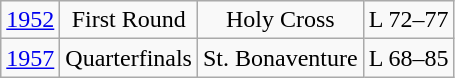<table class="wikitable">
<tr align="center">
<td><a href='#'>1952</a></td>
<td>First Round</td>
<td>Holy Cross</td>
<td>L 72–77</td>
</tr>
<tr align="center">
<td><a href='#'>1957</a></td>
<td>Quarterfinals</td>
<td>St. Bonaventure</td>
<td>L 68–85</td>
</tr>
</table>
